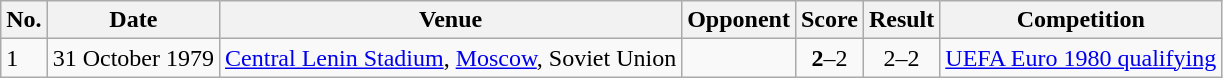<table class="wikitable plainrowheaders">
<tr>
<th>No.</th>
<th>Date</th>
<th>Venue</th>
<th>Opponent</th>
<th>Score</th>
<th>Result</th>
<th>Competition</th>
</tr>
<tr>
<td>1</td>
<td>31 October 1979</td>
<td><a href='#'>Central Lenin Stadium</a>, <a href='#'>Moscow</a>, Soviet Union</td>
<td></td>
<td align=center><strong>2</strong>–2</td>
<td align=center>2–2</td>
<td><a href='#'>UEFA Euro 1980 qualifying</a></td>
</tr>
</table>
